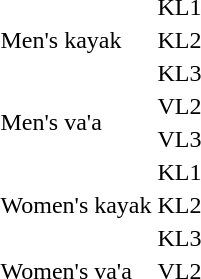<table>
<tr>
<td rowspan=3>Men's kayak</td>
<td>KL1 <br></td>
<td></td>
<td></td>
<td></td>
</tr>
<tr>
<td>KL2<br></td>
<td></td>
<td></td>
<td></td>
</tr>
<tr>
<td>KL3<br></td>
<td></td>
<td></td>
<td></td>
</tr>
<tr>
<td rowspan=2>Men's va'a</td>
<td>VL2<br></td>
<td></td>
<td></td>
<td></td>
</tr>
<tr>
<td>VL3<br></td>
<td></td>
<td></td>
<td></td>
</tr>
<tr>
<td rowspan=3>Women's kayak</td>
<td>KL1<br></td>
<td></td>
<td></td>
<td></td>
</tr>
<tr>
<td>KL2<br></td>
<td></td>
<td></td>
<td></td>
</tr>
<tr>
<td>KL3<br></td>
<td></td>
<td></td>
<td></td>
</tr>
<tr>
<td>Women's va'a</td>
<td>VL2<br></td>
<td></td>
<td></td>
<td></td>
</tr>
</table>
